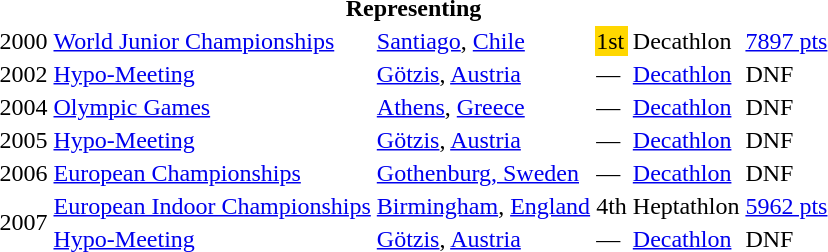<table>
<tr>
<th colspan="6">Representing </th>
</tr>
<tr>
<td>2000</td>
<td><a href='#'>World Junior Championships</a></td>
<td><a href='#'>Santiago</a>, <a href='#'>Chile</a></td>
<td bgcolor="gold">1st</td>
<td>Decathlon</td>
<td><a href='#'>7897 pts</a></td>
</tr>
<tr>
<td>2002</td>
<td><a href='#'>Hypo-Meeting</a></td>
<td><a href='#'>Götzis</a>, <a href='#'>Austria</a></td>
<td>—</td>
<td><a href='#'>Decathlon</a></td>
<td>DNF</td>
</tr>
<tr>
<td>2004</td>
<td><a href='#'>Olympic Games</a></td>
<td><a href='#'>Athens</a>, <a href='#'>Greece</a></td>
<td>—</td>
<td><a href='#'>Decathlon</a></td>
<td>DNF</td>
</tr>
<tr>
<td>2005</td>
<td><a href='#'>Hypo-Meeting</a></td>
<td><a href='#'>Götzis</a>, <a href='#'>Austria</a></td>
<td>—</td>
<td><a href='#'>Decathlon</a></td>
<td>DNF</td>
</tr>
<tr>
<td>2006</td>
<td><a href='#'>European Championships</a></td>
<td><a href='#'>Gothenburg, Sweden</a></td>
<td>—</td>
<td><a href='#'>Decathlon</a></td>
<td>DNF</td>
</tr>
<tr>
<td rowspan=2>2007</td>
<td><a href='#'>European Indoor Championships</a></td>
<td><a href='#'>Birmingham</a>, <a href='#'>England</a></td>
<td>4th</td>
<td>Heptathlon</td>
<td><a href='#'>5962 pts</a></td>
</tr>
<tr>
<td><a href='#'>Hypo-Meeting</a></td>
<td><a href='#'>Götzis</a>, <a href='#'>Austria</a></td>
<td>—</td>
<td><a href='#'>Decathlon</a></td>
<td>DNF</td>
</tr>
</table>
